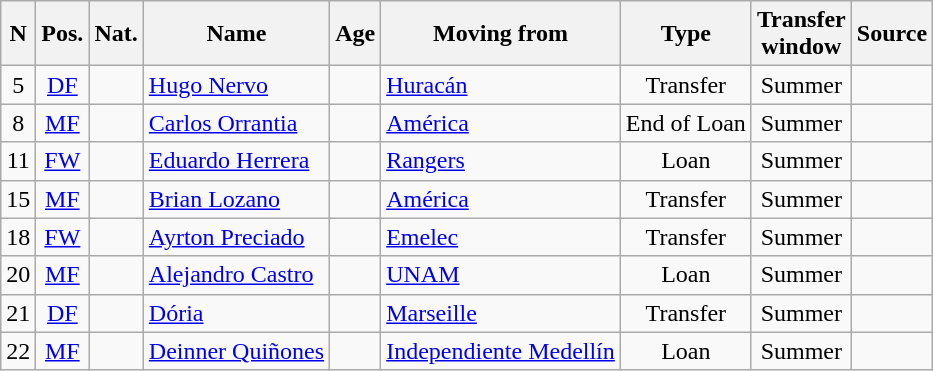<table class="wikitable sortable" style="text-align:center">
<tr>
<th>N</th>
<th>Pos.</th>
<th>Nat.</th>
<th>Name</th>
<th>Age</th>
<th>Moving from</th>
<th>Type</th>
<th>Transfer<br>window</th>
<th>Source</th>
</tr>
<tr>
<td>5</td>
<td><a href='#'>DF</a></td>
<td></td>
<td align=left><a href='#'>Hugo Nervo</a></td>
<td></td>
<td align=left> <a href='#'>Huracán</a></td>
<td>Transfer</td>
<td>Summer</td>
<td></td>
</tr>
<tr>
<td>8</td>
<td><a href='#'>MF</a></td>
<td></td>
<td align=left><a href='#'>Carlos Orrantia</a></td>
<td></td>
<td align=left><a href='#'>América</a></td>
<td>End of Loan</td>
<td>Summer</td>
<td></td>
</tr>
<tr>
<td>11</td>
<td><a href='#'>FW</a></td>
<td></td>
<td align=left><a href='#'>Eduardo Herrera</a></td>
<td></td>
<td align=left> <a href='#'>Rangers</a></td>
<td>Loan</td>
<td>Summer</td>
<td></td>
</tr>
<tr>
<td>15</td>
<td><a href='#'>MF</a></td>
<td></td>
<td align=left><a href='#'>Brian Lozano</a></td>
<td></td>
<td align=left><a href='#'>América</a></td>
<td>Transfer</td>
<td>Summer</td>
<td></td>
</tr>
<tr>
<td>18</td>
<td><a href='#'>FW</a></td>
<td></td>
<td align=left><a href='#'>Ayrton Preciado</a></td>
<td></td>
<td align=left> <a href='#'>Emelec</a></td>
<td>Transfer</td>
<td>Summer</td>
<td></td>
</tr>
<tr>
<td>20</td>
<td><a href='#'>MF</a></td>
<td></td>
<td align=left><a href='#'>Alejandro Castro</a></td>
<td></td>
<td align=left><a href='#'>UNAM</a></td>
<td>Loan</td>
<td>Summer</td>
<td></td>
</tr>
<tr>
<td>21</td>
<td><a href='#'>DF</a></td>
<td></td>
<td align=left><a href='#'>Dória</a></td>
<td></td>
<td align=left> <a href='#'>Marseille</a></td>
<td>Transfer</td>
<td>Summer</td>
<td></td>
</tr>
<tr>
<td>22</td>
<td><a href='#'>MF</a></td>
<td></td>
<td align=left><a href='#'>Deinner Quiñones</a></td>
<td></td>
<td align=left> <a href='#'>Independiente Medellín</a></td>
<td>Loan</td>
<td>Summer</td>
<td></td>
</tr>
</table>
